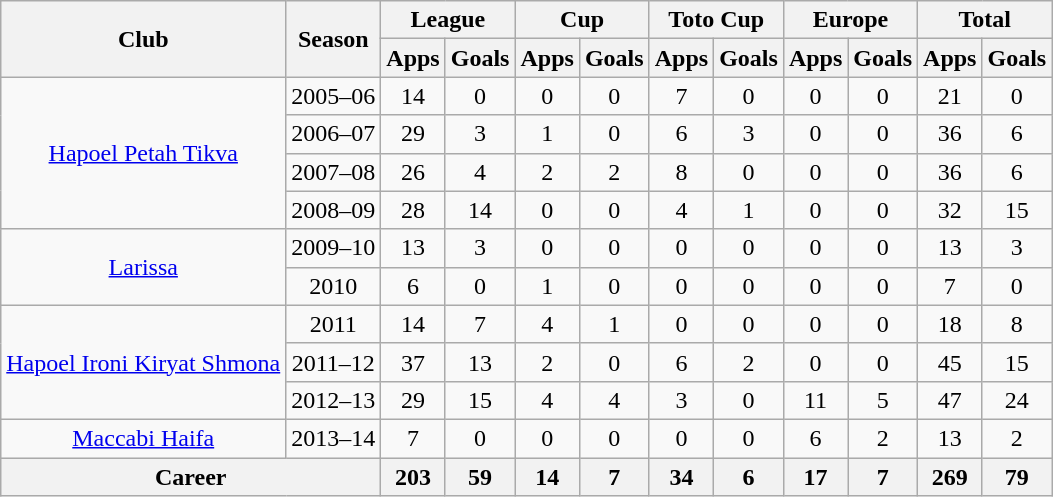<table class="wikitable" style="text-align:center">
<tr>
<th rowspan="2">Club</th>
<th rowspan="2">Season</th>
<th colspan="2">League</th>
<th colspan="2">Cup</th>
<th colspan="2">Toto Cup</th>
<th colspan="2">Europe</th>
<th colspan="2">Total</th>
</tr>
<tr>
<th>Apps</th>
<th>Goals</th>
<th>Apps</th>
<th>Goals</th>
<th>Apps</th>
<th>Goals</th>
<th>Apps</th>
<th>Goals</th>
<th>Apps</th>
<th>Goals</th>
</tr>
<tr>
<td rowspan="4"><a href='#'>Hapoel Petah Tikva</a></td>
<td>2005–06</td>
<td>14</td>
<td>0</td>
<td>0</td>
<td>0</td>
<td>7</td>
<td>0</td>
<td>0</td>
<td>0</td>
<td>21</td>
<td>0</td>
</tr>
<tr>
<td>2006–07</td>
<td>29</td>
<td>3</td>
<td>1</td>
<td>0</td>
<td>6</td>
<td>3</td>
<td>0</td>
<td>0</td>
<td>36</td>
<td>6</td>
</tr>
<tr>
<td>2007–08</td>
<td>26</td>
<td>4</td>
<td>2</td>
<td>2</td>
<td>8</td>
<td>0</td>
<td>0</td>
<td>0</td>
<td>36</td>
<td>6</td>
</tr>
<tr>
<td>2008–09</td>
<td>28</td>
<td>14</td>
<td>0</td>
<td>0</td>
<td>4</td>
<td>1</td>
<td>0</td>
<td>0</td>
<td>32</td>
<td>15</td>
</tr>
<tr>
<td rowspan="2"><a href='#'>Larissa</a></td>
<td>2009–10</td>
<td>13</td>
<td>3</td>
<td>0</td>
<td>0</td>
<td>0</td>
<td>0</td>
<td>0</td>
<td>0</td>
<td>13</td>
<td>3</td>
</tr>
<tr>
<td>2010</td>
<td>6</td>
<td>0</td>
<td>1</td>
<td>0</td>
<td>0</td>
<td>0</td>
<td>0</td>
<td>0</td>
<td>7</td>
<td>0</td>
</tr>
<tr>
<td rowspan="3"><a href='#'>Hapoel Ironi Kiryat Shmona</a></td>
<td>2011</td>
<td>14</td>
<td>7</td>
<td>4</td>
<td>1</td>
<td>0</td>
<td>0</td>
<td>0</td>
<td>0</td>
<td>18</td>
<td>8</td>
</tr>
<tr>
<td>2011–12</td>
<td>37</td>
<td>13</td>
<td>2</td>
<td>0</td>
<td>6</td>
<td>2</td>
<td>0</td>
<td>0</td>
<td>45</td>
<td>15</td>
</tr>
<tr>
<td>2012–13</td>
<td>29</td>
<td>15</td>
<td>4</td>
<td>4</td>
<td>3</td>
<td>0</td>
<td>11</td>
<td>5</td>
<td>47</td>
<td>24</td>
</tr>
<tr>
<td><a href='#'>Maccabi Haifa</a></td>
<td>2013–14</td>
<td>7</td>
<td>0</td>
<td>0</td>
<td>0</td>
<td>0</td>
<td>0</td>
<td>6</td>
<td>2</td>
<td>13</td>
<td>2</td>
</tr>
<tr>
<th colspan="2">Career</th>
<th>203</th>
<th>59</th>
<th>14</th>
<th>7</th>
<th>34</th>
<th>6</th>
<th>17</th>
<th>7</th>
<th>269</th>
<th>79</th>
</tr>
</table>
